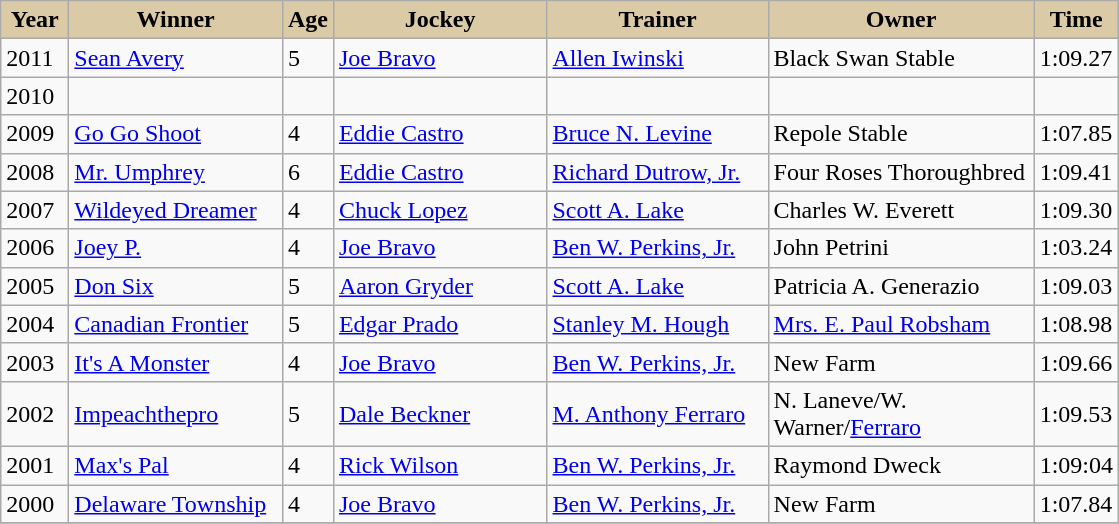<table class="wikitable sortable">
<tr>
<th style="background-color:#DACAA5; width:38px">Year<br></th>
<th style="background-color:#DACAA5; width:135px">Winner<br></th>
<th style="background-color:#DACAA5">Age<br></th>
<th style="background-color:#DACAA5; width:135px">Jockey<br></th>
<th style="background-color:#DACAA5; width:140px">Trainer<br></th>
<th style="background-color:#DACAA5; width:170px">Owner<br></th>
<th style="background-color:#DACAA5">Time</th>
</tr>
<tr>
<td>2011</td>
<td><a href='#'>Sean Avery</a></td>
<td>5</td>
<td><a href='#'>Joe Bravo</a></td>
<td><a href='#'>Allen Iwinski</a></td>
<td>Black Swan Stable</td>
<td>1:09.27</td>
</tr>
<tr>
<td>2010</td>
<td></td>
<td></td>
<td></td>
<td></td>
<td></td>
<td></td>
</tr>
<tr>
<td>2009</td>
<td><a href='#'>Go Go Shoot</a></td>
<td>4</td>
<td><a href='#'>Eddie Castro</a></td>
<td><a href='#'>Bruce N. Levine</a></td>
<td>Repole Stable</td>
<td>1:07.85</td>
</tr>
<tr>
<td>2008</td>
<td><a href='#'>Mr. Umphrey</a></td>
<td>6</td>
<td><a href='#'>Eddie Castro</a></td>
<td><a href='#'>Richard Dutrow, Jr.</a></td>
<td>Four Roses Thoroughbred</td>
<td>1:09.41</td>
</tr>
<tr>
<td>2007</td>
<td><a href='#'>Wildeyed Dreamer</a></td>
<td>4</td>
<td><a href='#'>Chuck Lopez</a></td>
<td><a href='#'>Scott A. Lake</a></td>
<td>Charles W. Everett</td>
<td>1:09.30</td>
</tr>
<tr>
<td>2006</td>
<td><a href='#'>Joey P.</a></td>
<td>4</td>
<td><a href='#'>Joe Bravo</a></td>
<td><a href='#'>Ben W. Perkins, Jr.</a></td>
<td>John Petrini</td>
<td>1:03.24</td>
</tr>
<tr>
<td>2005</td>
<td><a href='#'>Don Six</a></td>
<td>5</td>
<td><a href='#'>Aaron Gryder</a></td>
<td><a href='#'>Scott A. Lake</a></td>
<td>Patricia A. Generazio</td>
<td>1:09.03</td>
</tr>
<tr>
<td>2004</td>
<td><a href='#'>Canadian Frontier</a></td>
<td>5</td>
<td><a href='#'>Edgar Prado</a></td>
<td><a href='#'>Stanley M. Hough</a></td>
<td><a href='#'>Mrs. E. Paul Robsham</a></td>
<td>1:08.98</td>
</tr>
<tr>
<td>2003</td>
<td><a href='#'>It's A Monster</a></td>
<td>4</td>
<td><a href='#'>Joe Bravo</a></td>
<td><a href='#'>Ben W. Perkins, Jr.</a></td>
<td>New Farm</td>
<td>1:09.66</td>
</tr>
<tr>
<td>2002</td>
<td><a href='#'>Impeachthepro</a></td>
<td>5</td>
<td><a href='#'>Dale Beckner</a></td>
<td><a href='#'>M. Anthony Ferraro</a></td>
<td>N. Laneve/W. Warner/<a href='#'>Ferraro</a></td>
<td>1:09.53</td>
</tr>
<tr>
<td>2001</td>
<td><a href='#'>Max's Pal</a></td>
<td>4</td>
<td><a href='#'>Rick Wilson</a></td>
<td><a href='#'>Ben W. Perkins, Jr.</a></td>
<td>Raymond Dweck</td>
<td>1:09:04</td>
</tr>
<tr>
<td>2000</td>
<td><a href='#'>Delaware Township</a></td>
<td>4</td>
<td><a href='#'>Joe Bravo</a></td>
<td><a href='#'>Ben W. Perkins, Jr.</a></td>
<td>New Farm</td>
<td>1:07.84</td>
</tr>
<tr>
</tr>
</table>
